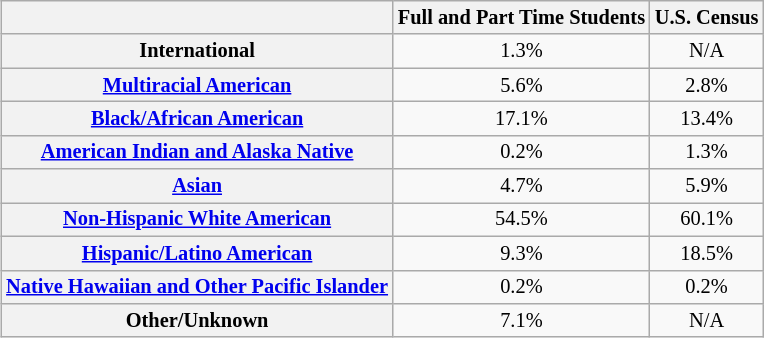<table style="text-align:center; float:right; font-size:85%; margin-left:2em; margin:10px;"  class="wikitable">
<tr>
<th></th>
<th>Full and Part Time Students</th>
<th>U.S. Census</th>
</tr>
<tr>
<th>International</th>
<td>1.3%</td>
<td>N/A</td>
</tr>
<tr>
<th><a href='#'>Multiracial American</a></th>
<td>5.6%</td>
<td>2.8%</td>
</tr>
<tr>
<th><a href='#'>Black/African American</a></th>
<td>17.1%</td>
<td>13.4%</td>
</tr>
<tr>
<th><a href='#'>American Indian and Alaska Native</a></th>
<td>0.2%</td>
<td>1.3%</td>
</tr>
<tr>
<th><a href='#'>Asian</a></th>
<td>4.7%</td>
<td>5.9%</td>
</tr>
<tr>
<th><a href='#'>Non-Hispanic White American</a></th>
<td>54.5%</td>
<td>60.1%</td>
</tr>
<tr>
<th><a href='#'>Hispanic/Latino American</a></th>
<td>9.3%</td>
<td>18.5%</td>
</tr>
<tr>
<th><a href='#'>Native Hawaiian and Other Pacific Islander</a></th>
<td>0.2%</td>
<td>0.2%</td>
</tr>
<tr>
<th>Other/Unknown</th>
<td>7.1%</td>
<td>N/A</td>
</tr>
</table>
